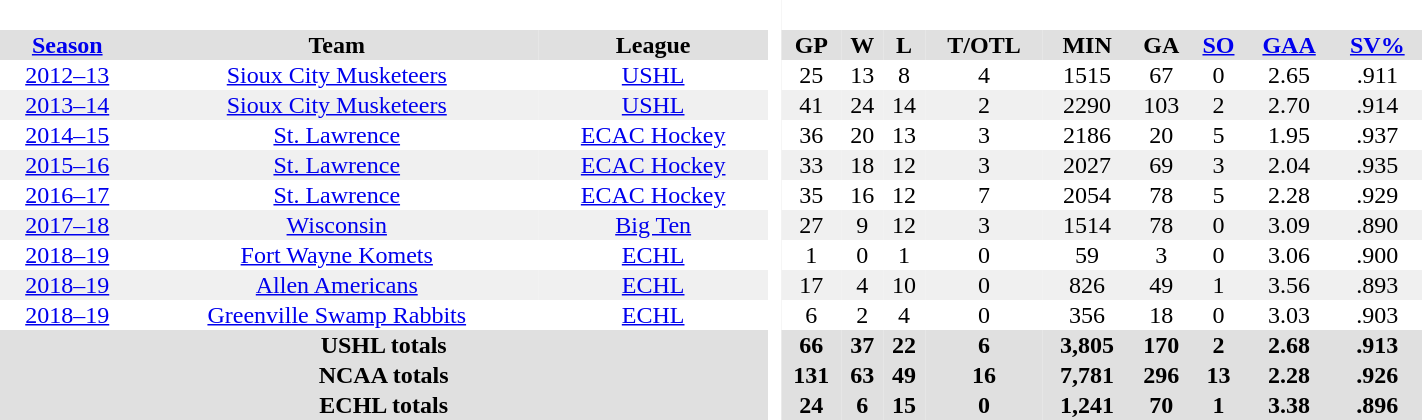<table style="text-align:center; width:75%; border: 0; padding: 0; border-spacing: 0;">
<tr bgcolor="#e0e0e0">
<th colspan="3" bgcolor="#ffffff"> </th>
<th rowspan="99" bgcolor="#ffffff"> </th>
</tr>
<tr bgcolor="#e0e0e0">
<th><a href='#'>Season</a></th>
<th>Team</th>
<th>League</th>
<th>GP</th>
<th>W</th>
<th>L</th>
<th>T/OTL</th>
<th>MIN</th>
<th>GA</th>
<th><a href='#'>SO</a></th>
<th><a href='#'>GAA</a></th>
<th><a href='#'>SV%</a></th>
</tr>
<tr>
<td><a href='#'>2012–13</a></td>
<td><a href='#'>Sioux City Musketeers</a></td>
<td><a href='#'>USHL</a></td>
<td>25</td>
<td>13</td>
<td>8</td>
<td>4</td>
<td>1515</td>
<td>67</td>
<td>0</td>
<td>2.65</td>
<td>.911</td>
</tr>
<tr bgcolor="f0f0f0">
<td><a href='#'>2013–14</a></td>
<td><a href='#'>Sioux City Musketeers</a></td>
<td><a href='#'>USHL</a></td>
<td>41</td>
<td>24</td>
<td>14</td>
<td>2</td>
<td>2290</td>
<td>103</td>
<td>2</td>
<td>2.70</td>
<td>.914</td>
</tr>
<tr>
<td><a href='#'>2014–15</a></td>
<td><a href='#'>St. Lawrence</a></td>
<td><a href='#'>ECAC Hockey</a></td>
<td>36</td>
<td>20</td>
<td>13</td>
<td>3</td>
<td>2186</td>
<td>20</td>
<td>5</td>
<td>1.95</td>
<td>.937</td>
</tr>
<tr bgcolor="f0f0f0">
<td><a href='#'>2015–16</a></td>
<td><a href='#'>St. Lawrence</a></td>
<td><a href='#'>ECAC Hockey</a></td>
<td>33</td>
<td>18</td>
<td>12</td>
<td>3</td>
<td>2027</td>
<td>69</td>
<td>3</td>
<td>2.04</td>
<td>.935</td>
</tr>
<tr>
<td><a href='#'>2016–17</a></td>
<td><a href='#'>St. Lawrence</a></td>
<td><a href='#'>ECAC Hockey</a></td>
<td>35</td>
<td>16</td>
<td>12</td>
<td>7</td>
<td>2054</td>
<td>78</td>
<td>5</td>
<td>2.28</td>
<td>.929</td>
</tr>
<tr bgcolor="f0f0f0">
<td><a href='#'>2017–18</a></td>
<td><a href='#'>Wisconsin</a></td>
<td><a href='#'>Big Ten</a></td>
<td>27</td>
<td>9</td>
<td>12</td>
<td>3</td>
<td>1514</td>
<td>78</td>
<td>0</td>
<td>3.09</td>
<td>.890</td>
</tr>
<tr>
<td><a href='#'>2018–19</a></td>
<td><a href='#'>Fort Wayne Komets</a></td>
<td><a href='#'>ECHL</a></td>
<td>1</td>
<td>0</td>
<td>1</td>
<td>0</td>
<td>59</td>
<td>3</td>
<td>0</td>
<td>3.06</td>
<td>.900</td>
</tr>
<tr bgcolor="f0f0f0">
<td><a href='#'>2018–19</a></td>
<td><a href='#'>Allen Americans</a></td>
<td><a href='#'>ECHL</a></td>
<td>17</td>
<td>4</td>
<td>10</td>
<td>0</td>
<td>826</td>
<td>49</td>
<td>1</td>
<td>3.56</td>
<td>.893</td>
</tr>
<tr>
<td><a href='#'>2018–19</a></td>
<td><a href='#'>Greenville Swamp Rabbits</a></td>
<td><a href='#'>ECHL</a></td>
<td>6</td>
<td>2</td>
<td>4</td>
<td>0</td>
<td>356</td>
<td>18</td>
<td>0</td>
<td>3.03</td>
<td>.903</td>
</tr>
<tr bgcolor="e0e0e0">
<th colspan="3">USHL totals</th>
<th>66</th>
<th>37</th>
<th>22</th>
<th>6</th>
<th>3,805</th>
<th>170</th>
<th>2</th>
<th>2.68</th>
<th>.913</th>
</tr>
<tr bgcolor="e0e0e0">
<th colspan="3">NCAA totals</th>
<th>131</th>
<th>63</th>
<th>49</th>
<th>16</th>
<th>7,781</th>
<th>296</th>
<th>13</th>
<th>2.28</th>
<th>.926</th>
</tr>
<tr bgcolor="e0e0e0">
<th colspan="3">ECHL totals</th>
<th>24</th>
<th>6</th>
<th>15</th>
<th>0</th>
<th>1,241</th>
<th>70</th>
<th>1</th>
<th>3.38</th>
<th>.896</th>
</tr>
</table>
